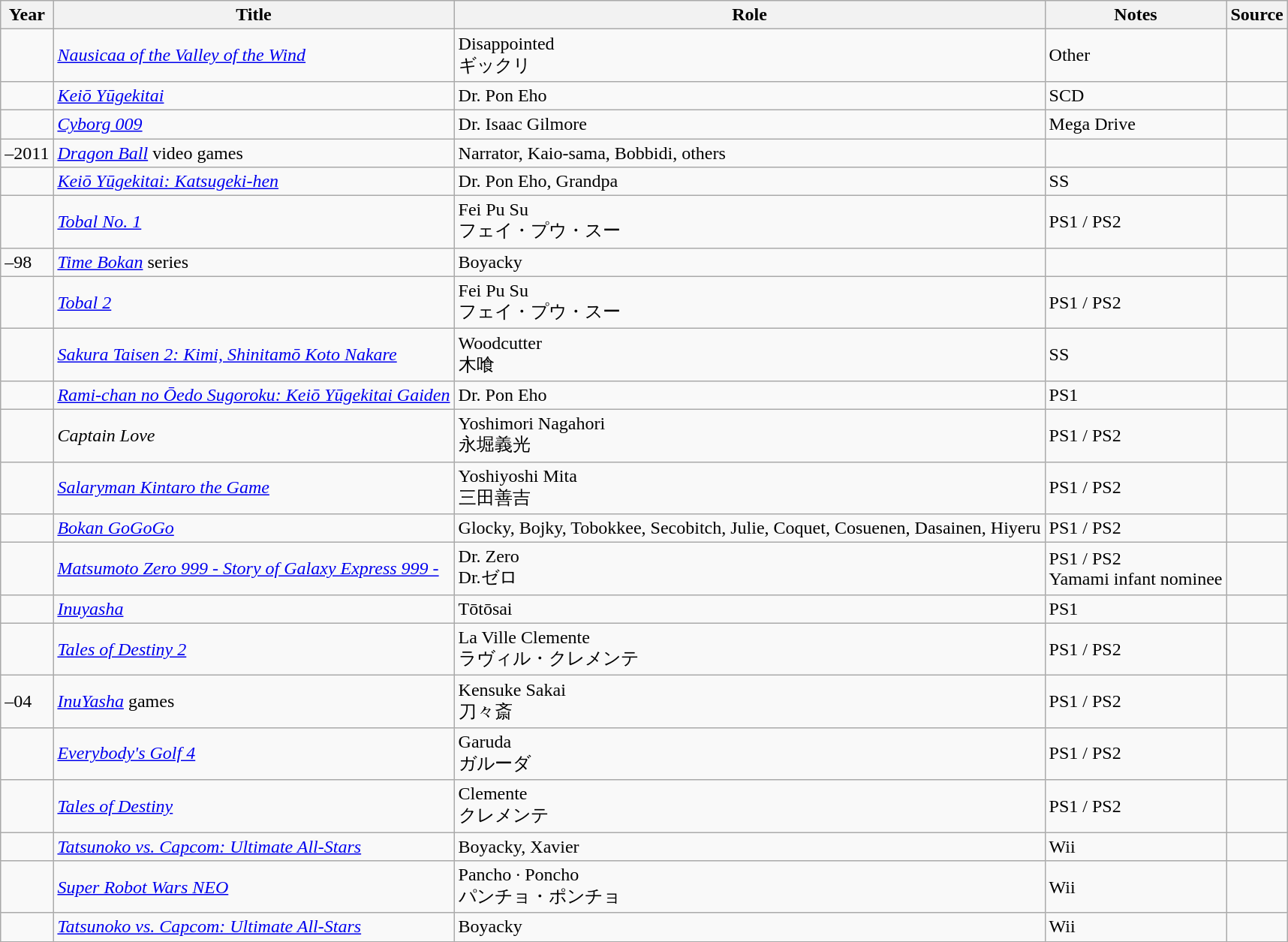<table class="wikitable sortable plainrowheaders">
<tr>
<th>Year</th>
<th>Title</th>
<th>Role</th>
<th class="unsortable">Notes</th>
<th class="unsortable">Source</th>
</tr>
<tr>
<td></td>
<td><em><a href='#'>Nausicaa of the Valley of the Wind</a></em></td>
<td>Disappointed<br>ギックリ</td>
<td>Other</td>
<td></td>
</tr>
<tr>
<td></td>
<td><em><a href='#'>Keiō Yūgekitai</a></em></td>
<td>Dr. Pon Eho</td>
<td>SCD</td>
<td></td>
</tr>
<tr>
<td></td>
<td><em><a href='#'>Cyborg 009</a></em></td>
<td>Dr. Isaac Gilmore</td>
<td>Mega Drive</td>
<td></td>
</tr>
<tr>
<td>–2011</td>
<td><em><a href='#'>Dragon Ball</a></em> video games</td>
<td>Narrator, Kaio-sama, Bobbidi, others</td>
<td></td>
<td></td>
</tr>
<tr>
<td></td>
<td><em><a href='#'>Keiō Yūgekitai: Katsugeki-hen</a></em></td>
<td>Dr. Pon Eho, Grandpa</td>
<td>SS</td>
<td></td>
</tr>
<tr>
<td></td>
<td><em><a href='#'>Tobal No. 1</a></em></td>
<td>Fei Pu Su<br>フェイ・プウ・スー</td>
<td>PS1 / PS2</td>
<td></td>
</tr>
<tr>
<td>–98</td>
<td><em><a href='#'>Time Bokan</a></em> series</td>
<td>Boyacky</td>
<td></td>
<td></td>
</tr>
<tr>
<td></td>
<td><em><a href='#'>Tobal 2</a></em></td>
<td>Fei Pu Su<br>フェイ・プウ・スー</td>
<td>PS1 / PS2</td>
<td></td>
</tr>
<tr>
<td></td>
<td><em><a href='#'>Sakura Taisen 2: Kimi, Shinitamō Koto Nakare</a></em></td>
<td>Woodcutter<br>木喰</td>
<td>SS</td>
<td></td>
</tr>
<tr>
<td></td>
<td><em><a href='#'>Rami-chan no Ōedo Sugoroku: Keiō Yūgekitai Gaiden</a></em></td>
<td>Dr. Pon Eho</td>
<td>PS1</td>
<td></td>
</tr>
<tr>
<td></td>
<td><em>Captain Love</em></td>
<td>Yoshimori Nagahori<br>永堀義光</td>
<td>PS1 / PS2</td>
<td></td>
</tr>
<tr>
<td></td>
<td><em><a href='#'>Salaryman Kintaro the Game</a></em></td>
<td>Yoshiyoshi Mita<br>三田善吉</td>
<td>PS1 / PS2</td>
<td></td>
</tr>
<tr>
<td></td>
<td><em><a href='#'>Bokan GoGoGo</a></em></td>
<td>Glocky, Bojky, Tobokkee, Secobitch, Julie, Coquet, Cosuenen, Dasainen, Hiyeru </td>
<td>PS1 / PS2</td>
<td></td>
</tr>
<tr>
<td></td>
<td><em><a href='#'>Matsumoto Zero 999 - Story of Galaxy Express 999 -</a></em></td>
<td>Dr. Zero<br>Dr.ゼロ</td>
<td>PS1 / PS2<br>Yamami infant nominee</td>
<td></td>
</tr>
<tr>
<td></td>
<td><em><a href='#'>Inuyasha</a></em></td>
<td>Tōtōsai</td>
<td>PS1</td>
<td></td>
</tr>
<tr>
<td></td>
<td><em><a href='#'>Tales of Destiny 2</a></em></td>
<td>La Ville Clemente<br>ラヴィル・クレメンテ</td>
<td>PS1 / PS2</td>
<td></td>
</tr>
<tr>
<td>–04</td>
<td><em><a href='#'>InuYasha</a></em> games</td>
<td>Kensuke Sakai<br>刀々斎</td>
<td>PS1 / PS2</td>
<td></td>
</tr>
<tr>
<td></td>
<td><em><a href='#'>Everybody's Golf 4</a></em></td>
<td>Garuda<br>ガルーダ</td>
<td>PS1 / PS2</td>
<td></td>
</tr>
<tr>
<td></td>
<td><em><a href='#'>Tales of Destiny</a></em></td>
<td>Clemente<br>クレメンテ</td>
<td>PS1 / PS2</td>
<td></td>
</tr>
<tr>
<td></td>
<td><em><a href='#'>Tatsunoko vs. Capcom: Ultimate All-Stars</a></em></td>
<td>Boyacky, Xavier</td>
<td>Wii</td>
<td></td>
</tr>
<tr>
<td></td>
<td><em><a href='#'>Super Robot Wars NEO</a></em></td>
<td>Pancho · Poncho<br>パンチョ・ポンチョ</td>
<td>Wii</td>
<td></td>
</tr>
<tr>
<td></td>
<td><em><a href='#'>Tatsunoko vs. Capcom: Ultimate All-Stars</a></em></td>
<td>Boyacky</td>
<td>Wii</td>
<td></td>
</tr>
<tr>
</tr>
</table>
